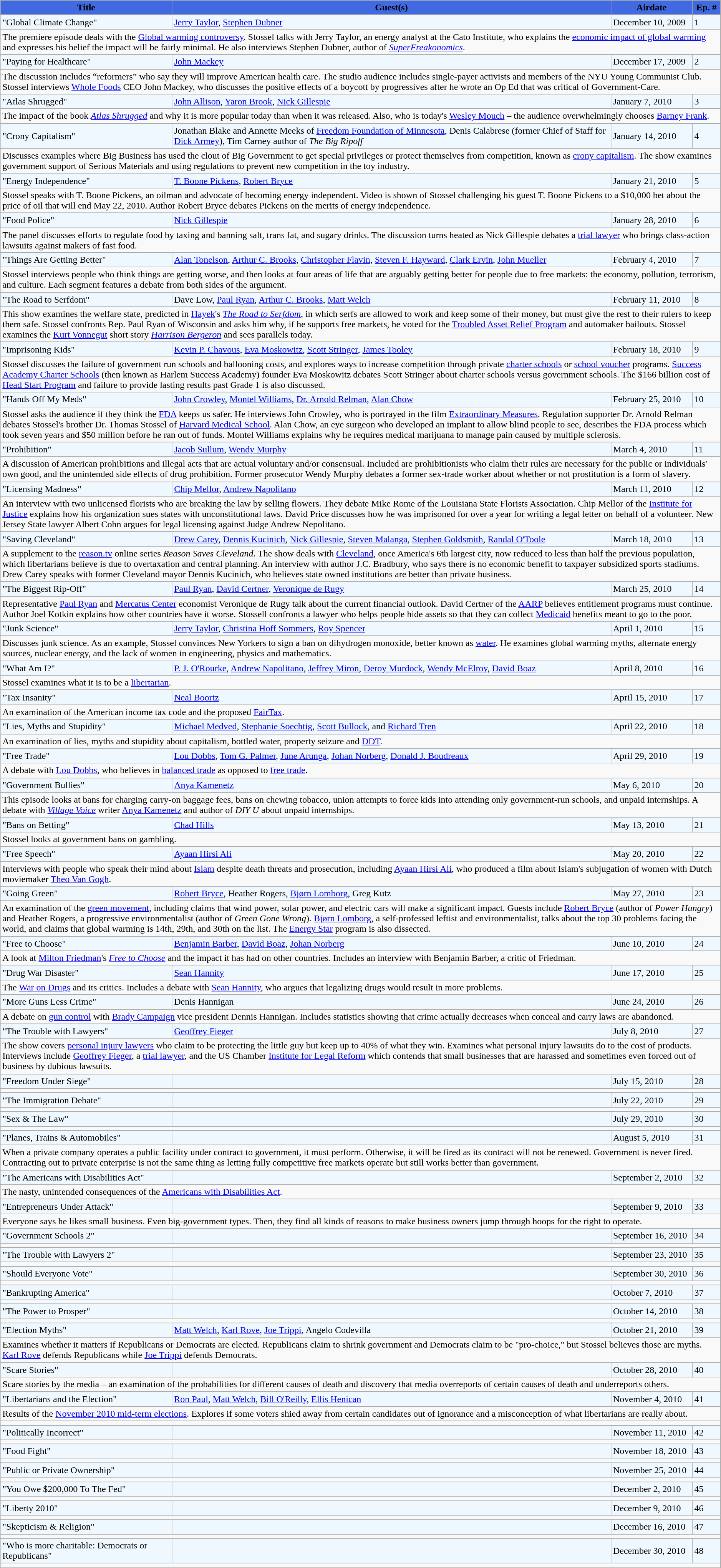<table class="wikitable" width=99%>
<tr style="background-color: #0e90b0">
<th style="background-color: #4169E1"><span>Title</span></th>
<th ! style="background-color: #4169E1"><span>Guest(s)</span></th>
<th ! style="background-color: #4169E1"><span>Airdate</span></th>
<th ! style="background-color: #4169E1"><span>Ep. #</span></th>
</tr>
<tr>
</tr>
<tr style="background-color: #F0F8FF;" |>
<td>"Global Climate Change"</td>
<td><a href='#'>Jerry Taylor</a>, <a href='#'>Stephen Dubner</a></td>
<td>December 10, 2009</td>
<td>1</td>
</tr>
<tr>
<td colspan="5">The premiere episode deals with the <a href='#'>Global warming controversy</a>. Stossel talks with Jerry Taylor, an energy analyst at the Cato Institute, who explains the <a href='#'>economic impact of global warming</a> and expresses his belief the impact will be fairly minimal. He also interviews Stephen Dubner, author of <em><a href='#'>SuperFreakonomics</a></em>.</td>
</tr>
<tr>
</tr>
<tr style="background-color: #F0F8FF;" |>
<td>"Paying for Healthcare"</td>
<td><a href='#'>John Mackey</a></td>
<td>December 17, 2009</td>
<td>2</td>
</tr>
<tr>
<td colspan="5">The discussion includes “reformers” who say they will improve American health care. The studio audience includes single-payer activists and members of the NYU Young Communist Club. Stossel interviews <a href='#'>Whole Foods</a> CEO John Mackey, who discusses the positive effects of a boycott by progressives after he wrote an Op Ed that was critical of Government-Care.</td>
</tr>
<tr>
</tr>
<tr style="background-color: #F0F8FF;" |>
<td>"Atlas Shrugged"</td>
<td><a href='#'>John Allison</a>, <a href='#'>Yaron Brook</a>, <a href='#'>Nick Gillespie</a></td>
<td>January 7, 2010</td>
<td>3</td>
</tr>
<tr>
<td colspan="5">The impact of the book <em><a href='#'>Atlas Shrugged</a></em> and why it is more popular today than when it was released. Also, who is today's <a href='#'>Wesley Mouch</a> – the audience overwhelmingly chooses <a href='#'>Barney Frank</a>.</td>
</tr>
<tr>
</tr>
<tr style="background-color: #F0F8FF;" |>
<td>"Crony Capitalism"</td>
<td>Jonathan Blake and Annette Meeks of <a href='#'>Freedom Foundation of Minnesota</a>, Denis Calabrese (former Chief of Staff for <a href='#'>Dick Armey</a>), Tim Carney author of <em>The Big Ripoff</em></td>
<td>January 14, 2010</td>
<td>4</td>
</tr>
<tr>
<td colspan="5">Discusses examples where Big Business has used the clout of Big Government to get special privileges or protect themselves from competition, known as <a href='#'>crony capitalism</a>. The show examines government support of Serious Materials and using regulations to prevent new competition in the toy industry.</td>
</tr>
<tr>
</tr>
<tr style="background-color: #F0F8FF;" |>
<td>"Energy Independence"</td>
<td><a href='#'>T. Boone Pickens</a>, <a href='#'>Robert Bryce</a></td>
<td>January 21, 2010</td>
<td>5</td>
</tr>
<tr>
<td colspan="5">Stossel speaks with T. Boone Pickens, an oilman and advocate of becoming energy independent. Video is shown of Stossel challenging his guest T. Boone Pickens to a $10,000 bet about the price of oil that will end May 22, 2010. Author Robert Bryce debates Pickens on the merits of energy independence.</td>
</tr>
<tr>
</tr>
<tr style="background-color: #F0F8FF;" |>
<td>"Food Police"</td>
<td><a href='#'>Nick Gillespie</a></td>
<td>January 28, 2010</td>
<td>6</td>
</tr>
<tr>
<td colspan="5">The panel discusses efforts to regulate food by taxing and banning salt, trans fat, and sugary drinks. The discussion turns heated as Nick Gillespie debates a <a href='#'>trial lawyer</a> who brings class-action lawsuits against makers of fast food.</td>
</tr>
<tr>
</tr>
<tr style="background-color: #F0F8FF;" |>
<td>"Things Are Getting Better"</td>
<td><a href='#'>Alan Tonelson</a>, <a href='#'>Arthur C. Brooks</a>, <a href='#'>Christopher Flavin</a>, <a href='#'>Steven F. Hayward</a>, <a href='#'>Clark Ervin</a>, <a href='#'>John Mueller</a></td>
<td>February 4, 2010</td>
<td>7</td>
</tr>
<tr>
<td colspan="5">Stossel interviews people who think things are getting worse, and then looks at four areas of life that are arguably getting better for people due to free markets: the economy, pollution, terrorism, and culture. Each segment features a debate from both sides of the argument.</td>
</tr>
<tr>
</tr>
<tr style="background-color: #F0F8FF;" |>
<td>"The Road to Serfdom"</td>
<td>Dave Low, <a href='#'>Paul Ryan</a>, <a href='#'>Arthur C. Brooks</a>, <a href='#'>Matt Welch</a></td>
<td>February 11, 2010</td>
<td>8</td>
</tr>
<tr>
<td colspan="5">This show examines the welfare state, predicted in <a href='#'>Hayek</a>'s <em><a href='#'>The Road to Serfdom</a></em>, in which serfs are allowed to work and keep some of their money, but must give the rest to their rulers to keep them safe. Stossel confronts Rep. Paul Ryan of Wisconsin and asks him why, if he supports free markets, he voted for the <a href='#'>Troubled Asset Relief Program</a> and automaker bailouts. Stossel examines the <a href='#'>Kurt Vonnegut</a> short story <em><a href='#'>Harrison Bergeron</a></em> and sees parallels today.</td>
</tr>
<tr>
</tr>
<tr style="background-color: #F0F8FF;" |>
<td>"Imprisoning Kids"</td>
<td><a href='#'>Kevin P. Chavous</a>, <a href='#'>Eva Moskowitz</a>, <a href='#'>Scott Stringer</a>, <a href='#'>James Tooley</a></td>
<td>February 18, 2010</td>
<td>9</td>
</tr>
<tr>
<td colspan="5">Stossel discusses the failure of government run schools and ballooning costs, and explores ways to increase competition through private <a href='#'>charter schools</a> or <a href='#'>school voucher</a> programs. <a href='#'>Success Academy Charter Schools</a> (then known as Harlem Success Academy) founder Eva Moskowitz debates Scott Stringer about charter schools versus government schools. The $166 billion cost of <a href='#'>Head Start Program</a> and failure to provide lasting results past Grade 1 is also discussed.</td>
</tr>
<tr>
</tr>
<tr style="background-color: #F0F8FF;" |>
<td>"Hands Off My Meds"</td>
<td><a href='#'>John Crowley</a>, <a href='#'>Montel Williams</a>, <a href='#'>Dr. Arnold Relman</a>, <a href='#'>Alan Chow</a></td>
<td>February 25, 2010</td>
<td>10</td>
</tr>
<tr>
<td colspan="5">Stossel asks the audience if they think the <a href='#'>FDA</a> keeps us safer. He interviews John Crowley, who is portrayed in the film <a href='#'>Extraordinary Measures</a>. Regulation supporter Dr. Arnold Relman debates Stossel's brother Dr. Thomas Stossel of <a href='#'>Harvard Medical School</a>. Alan Chow, an eye surgeon who developed an implant to allow blind people to see, describes the FDA process which took seven years and $50 million before he ran out of funds. Montel Williams explains why he requires medical marijuana to manage pain caused by multiple sclerosis.</td>
</tr>
<tr>
</tr>
<tr style="background-color: #F0F8FF;" |>
<td>"Prohibition"</td>
<td><a href='#'>Jacob Sullum</a>, <a href='#'>Wendy Murphy</a></td>
<td>March 4, 2010</td>
<td>11</td>
</tr>
<tr>
<td colspan="5">A discussion of American prohibitions and illegal acts that are actual voluntary and/or consensual. Included are prohibitionists who claim their rules are necessary for the public or individuals' own good, and the unintended side effects of drug prohibition. Former prosecutor Wendy Murphy debates a former sex-trade worker about whether or not prostitution is a form of slavery.</td>
</tr>
<tr>
</tr>
<tr style="background-color: #F0F8FF;" |>
<td>"Licensing Madness"</td>
<td><a href='#'>Chip Mellor</a>, <a href='#'>Andrew Napolitano</a></td>
<td>March 11, 2010</td>
<td>12</td>
</tr>
<tr>
<td colspan="5">An interview with two unlicensed florists who are breaking the law by selling flowers. They debate Mike Rome of the Louisiana State Florists Association. Chip Mellor of the <a href='#'>Institute for Justice</a> explains how his organization sues states with unconstitutional laws. David Price discusses how he was imprisoned for over a year for writing a legal letter on behalf of a volunteer. New Jersey State lawyer Albert Cohn argues for legal licensing against Judge Andrew Nepolitano.</td>
</tr>
<tr>
</tr>
<tr style="background-color: #F0F8FF;" |>
<td>"Saving Cleveland"</td>
<td><a href='#'>Drew Carey</a>, <a href='#'>Dennis Kucinich</a>, <a href='#'>Nick Gillespie</a>, <a href='#'>Steven Malanga</a>, <a href='#'>Stephen Goldsmith</a>, <a href='#'>Randal O'Toole</a></td>
<td>March 18, 2010</td>
<td>13</td>
</tr>
<tr>
<td colspan="5">A supplement to the <a href='#'>reason.tv</a> online series <em>Reason Saves Cleveland</em>. The show deals with <a href='#'>Cleveland</a>, once America's 6th largest city, now reduced to less than half the previous population, which libertarians believe is due to overtaxation and central planning. An interview with author J.C. Bradbury, who says there is no economic benefit to taxpayer subsidized sports stadiums. Drew Carey speaks with former Cleveland mayor Dennis Kucinich, who believes state owned institutions are better than private business.</td>
</tr>
<tr>
</tr>
<tr style="background-color: #F0F8FF;" |>
<td>"The Biggest Rip-Off"</td>
<td><a href='#'>Paul Ryan</a>, <a href='#'>David Certner</a>, <a href='#'>Veronique de Rugy</a></td>
<td>March 25, 2010</td>
<td>14</td>
</tr>
<tr>
<td colspan="5">Representative <a href='#'>Paul Ryan</a> and <a href='#'>Mercatus Center</a> economist Veronique de Rugy talk about the current financial outlook. David Certner of the <a href='#'>AARP</a> believes entitlement programs must continue. Author Joel Kotkin explains how other countries have it worse. Stossell confronts a lawyer who helps people hide assets so that they can collect <a href='#'>Medicaid</a> benefits meant to go to the poor.</td>
</tr>
<tr>
</tr>
<tr style="background-color: #F0F8FF;" |>
<td>"Junk Science"</td>
<td><a href='#'>Jerry Taylor</a>, <a href='#'>Christina Hoff Sommers</a>, <a href='#'>Roy Spencer</a></td>
<td>April 1, 2010</td>
<td>15</td>
</tr>
<tr>
<td colspan="5">Discusses junk science. As an example, Stossel convinces New Yorkers to sign a ban on dihydrogen monoxide, better known as <a href='#'>water</a>. He examines global warming myths, alternate energy sources, nuclear energy, and the lack of women in engineering, physics and mathematics.</td>
</tr>
<tr>
</tr>
<tr style="background-color: #F0F8FF;" |>
<td>"What Am I?"</td>
<td><a href='#'>P. J. O'Rourke</a>, <a href='#'>Andrew Napolitano</a>, <a href='#'>Jeffrey Miron</a>, <a href='#'>Deroy Murdock</a>, <a href='#'>Wendy McElroy</a>, <a href='#'>David Boaz</a></td>
<td>April 8, 2010</td>
<td>16</td>
</tr>
<tr>
<td colspan="5">Stossel examines what it is to be a <a href='#'>libertarian</a>.</td>
</tr>
<tr>
</tr>
<tr style="background-color: #F0F8FF;" |>
<td>"Tax Insanity"</td>
<td><a href='#'>Neal Boortz</a></td>
<td>April 15, 2010</td>
<td>17</td>
</tr>
<tr>
<td colspan="5">An examination of the American income tax code and the proposed <a href='#'>FairTax</a>.</td>
</tr>
<tr>
</tr>
<tr style="background-color: #F0F8FF;" |>
<td>"Lies, Myths and Stupidity"</td>
<td><a href='#'>Michael Medved</a>, <a href='#'>Stephanie Soechtig</a>, <a href='#'>Scott Bullock</a>, and <a href='#'>Richard Tren</a></td>
<td>April 22, 2010</td>
<td>18</td>
</tr>
<tr>
<td colspan="5">An examination of lies, myths and stupidity about capitalism, bottled water, property seizure and <a href='#'>DDT</a>.</td>
</tr>
<tr>
</tr>
<tr style="background-color: #F0F8FF;" |>
<td>"Free Trade"</td>
<td><a href='#'>Lou Dobbs</a>, <a href='#'>Tom G. Palmer</a>, <a href='#'>June Arunga</a>, <a href='#'>Johan Norberg</a>, <a href='#'>Donald J. Boudreaux</a></td>
<td>April 29, 2010</td>
<td>19</td>
</tr>
<tr>
<td colspan="5">A debate with <a href='#'>Lou Dobbs</a>, who believes in <a href='#'>balanced trade</a> as opposed to <a href='#'>free trade</a>.</td>
</tr>
<tr>
</tr>
<tr style="background-color: #F0F8FF;" |>
<td>"Government Bullies"</td>
<td><a href='#'>Anya Kamenetz</a></td>
<td>May 6, 2010</td>
<td>20</td>
</tr>
<tr>
<td colspan="5">This episode looks at bans for charging carry-on baggage fees, bans on chewing tobacco, union attempts to force kids into attending only government-run schools, and unpaid internships. A debate with <em><a href='#'>Village Voice</a></em> writer <a href='#'>Anya Kamenetz</a> and author of <em>DIY U</em> about unpaid internships.</td>
</tr>
<tr>
</tr>
<tr style="background-color: #F0F8FF;" |>
<td>"Bans on Betting"</td>
<td><a href='#'>Chad Hills</a></td>
<td>May 13, 2010</td>
<td>21</td>
</tr>
<tr>
<td colspan="5">Stossel looks at government bans on gambling.</td>
</tr>
<tr>
</tr>
<tr style="background-color: #F0F8FF;" |>
<td>"Free Speech"</td>
<td><a href='#'>Ayaan Hirsi Ali</a></td>
<td>May 20, 2010</td>
<td>22</td>
</tr>
<tr>
<td colspan="5">Interviews with people who speak their mind about <a href='#'>Islam</a> despite death threats and prosecution, including <a href='#'>Ayaan Hirsi Ali</a>, who produced a film about Islam's subjugation of women with Dutch moviemaker <a href='#'>Theo Van Gogh</a>.</td>
</tr>
<tr>
</tr>
<tr style="background-color: #F0F8FF;" |>
<td>"Going Green"</td>
<td><a href='#'>Robert Bryce</a>, Heather Rogers, <a href='#'>Bjørn Lomborg</a>, Greg Kutz</td>
<td>May 27, 2010</td>
<td>23</td>
</tr>
<tr>
<td colspan="5">An examination of the <a href='#'>green movement</a>, including claims that wind power, solar power, and electric cars will make a significant impact. Guests include <a href='#'>Robert Bryce</a> (author of <em>Power Hungry</em>) and Heather Rogers, a progressive environmentalist (author of <em>Green Gone Wrong</em>). <a href='#'>Bjørn Lomborg</a>, a self-professed leftist and environmentalist, talks about the top 30 problems facing the world, and claims that global warming is 14th, 29th, and 30th on the list. The <a href='#'>Energy Star</a> program is also dissected.</td>
</tr>
<tr>
</tr>
<tr style="background-color: #F0F8FF;" |>
<td>"Free to Choose"</td>
<td><a href='#'>Benjamin Barber</a>, <a href='#'>David Boaz</a>, <a href='#'>Johan Norberg</a></td>
<td>June 10, 2010</td>
<td>24</td>
</tr>
<tr>
<td colspan="5">A look at <a href='#'>Milton Friedman</a>'s <em><a href='#'>Free to Choose</a></em> and the impact it has had on other countries. Includes an interview with Benjamin Barber, a critic of Friedman.</td>
</tr>
<tr>
</tr>
<tr style="background-color: #F0F8FF;" |>
<td>"Drug War Disaster"</td>
<td><a href='#'>Sean Hannity</a></td>
<td>June 17, 2010</td>
<td>25</td>
</tr>
<tr>
<td colspan="5">The <a href='#'>War on Drugs</a> and its critics. Includes a debate with <a href='#'>Sean Hannity</a>, who argues that legalizing drugs would result in more problems.</td>
</tr>
<tr>
</tr>
<tr style="background-color: #F0F8FF;" |>
<td>"More Guns Less Crime"</td>
<td>Denis Hannigan</td>
<td>June 24, 2010</td>
<td>26</td>
</tr>
<tr>
<td colspan="5">A debate on <a href='#'>gun control</a> with <a href='#'>Brady Campaign</a> vice president Dennis Hannigan. Includes statistics showing that crime actually decreases when conceal and carry laws are abandoned.</td>
</tr>
<tr>
</tr>
<tr style="background-color: #F0F8FF;" |>
<td>"The Trouble with Lawyers"</td>
<td><a href='#'>Geoffrey Fieger</a></td>
<td>July 8, 2010</td>
<td>27</td>
</tr>
<tr>
<td colspan="5">The show covers <a href='#'>personal injury lawyers</a> who claim to be protecting the little guy but keep up to 40% of what they win. Examines what personal injury lawsuits do to the cost of products. Interviews include <a href='#'>Geoffrey Fieger</a>, a <a href='#'>trial lawyer</a>, and the US Chamber <a href='#'>Institute for Legal Reform</a> which contends that small businesses that are harassed and sometimes even forced out of business by dubious lawsuits.</td>
</tr>
<tr>
</tr>
<tr style="background-color: #F0F8FF;" |>
<td>"Freedom Under Siege"</td>
<td></td>
<td>July 15, 2010</td>
<td>28</td>
</tr>
<tr>
<td colspan="5"></td>
</tr>
<tr>
</tr>
<tr style="background-color: #F0F8FF;" |>
<td>"The Immigration Debate"</td>
<td></td>
<td>July 22, 2010</td>
<td>29</td>
</tr>
<tr>
<td colspan="5"></td>
</tr>
<tr>
</tr>
<tr style="background-color: #F0F8FF;" |>
<td>"Sex & The Law"</td>
<td></td>
<td>July 29, 2010</td>
<td>30</td>
</tr>
<tr>
<td colspan="5"></td>
</tr>
<tr>
</tr>
<tr style="background-color: #F0F8FF;" |>
<td>"Planes, Trains & Automobiles"</td>
<td></td>
<td>August 5, 2010</td>
<td>31</td>
</tr>
<tr>
<td colspan="5">When a private company operates a public facility under contract to government, it must perform. Otherwise, it will be fired as its contract will not be renewed. Government is never fired. Contracting out to private enterprise is not the same thing as letting fully competitive free markets operate but still works better than government.</td>
</tr>
<tr>
</tr>
<tr style="background-color: #F0F8FF;" |>
<td>"The Americans with Disabilities Act"</td>
<td></td>
<td>September 2, 2010</td>
<td>32</td>
</tr>
<tr>
<td colspan="5">The nasty, unintended consequences of the <a href='#'>Americans with Disabilities Act</a>.</td>
</tr>
<tr>
</tr>
<tr style="background-color: #F0F8FF;" |>
<td>"Entrepreneurs Under Attack"</td>
<td></td>
<td>September 9, 2010</td>
<td>33</td>
</tr>
<tr>
<td colspan="5">Everyone says he likes small business.  Even big-government types. Then, they find all kinds of reasons to make business owners jump through hoops for the right to operate.</td>
</tr>
<tr>
</tr>
<tr style="background-color: #F0F8FF;" |>
<td>"Government Schools 2"</td>
<td></td>
<td>September 16, 2010</td>
<td>34</td>
</tr>
<tr>
<td colspan="5"></td>
</tr>
<tr>
</tr>
<tr style="background-color: #F0F8FF;" |>
<td>"The Trouble with Lawyers 2"</td>
<td></td>
<td>September 23, 2010</td>
<td>35</td>
</tr>
<tr>
<td colspan="5"></td>
</tr>
<tr>
</tr>
<tr style="background-color: #F0F8FF;" |>
<td>"Should Everyone Vote"</td>
<td></td>
<td>September 30, 2010</td>
<td>36</td>
</tr>
<tr>
<td colspan="5"></td>
</tr>
<tr>
</tr>
<tr style="background-color: #F0F8FF;" |>
<td>"Bankrupting America"</td>
<td></td>
<td>October 7, 2010</td>
<td>37</td>
</tr>
<tr>
<td colspan="5"></td>
</tr>
<tr>
</tr>
<tr style="background-color: #F0F8FF;" |>
<td>"The Power to Prosper"</td>
<td></td>
<td>October 14, 2010</td>
<td>38</td>
</tr>
<tr>
<td colspan="5"></td>
</tr>
<tr>
</tr>
<tr style="background-color: #F0F8FF;" |>
<td>"Election Myths"</td>
<td><a href='#'>Matt Welch</a>, <a href='#'>Karl Rove</a>, <a href='#'>Joe Trippi</a>, Angelo Codevilla</td>
<td>October 21, 2010</td>
<td>39</td>
</tr>
<tr>
<td colspan="5">Examines whether it matters if Republicans or Democrats are elected. Republicans claim to shrink government and Democrats claim to be "pro-choice," but Stossel believes those are myths. <a href='#'>Karl Rove</a> defends Republicans while <a href='#'>Joe Trippi</a> defends Democrats.</td>
</tr>
<tr>
</tr>
<tr style="background-color: #F0F8FF;" |>
<td>"Scare Stories"</td>
<td></td>
<td>October 28, 2010</td>
<td>40</td>
</tr>
<tr>
<td colspan="5">Scare stories by the media – an examination of the probabilities for different causes of death and discovery that media overreports of certain causes of death and underreports others.</td>
</tr>
<tr>
</tr>
<tr style="background-color: #F0F8FF;" |>
<td>"Libertarians and the Election"</td>
<td><a href='#'>Ron Paul</a>, <a href='#'>Matt Welch</a>, <a href='#'>Bill O'Reilly</a>, <a href='#'>Ellis Henican</a></td>
<td>November 4, 2010</td>
<td>41</td>
</tr>
<tr>
<td colspan="5">Results of the <a href='#'>November 2010 mid-term elections</a>. Explores if some voters shied away from certain candidates out of ignorance and a misconception of what libertarians are really about.</td>
</tr>
<tr>
<td colspan="5"></td>
</tr>
<tr>
</tr>
<tr style="background-color: #F0F8FF;" |>
<td>"Politically Incorrect"</td>
<td></td>
<td>November 11, 2010</td>
<td>42</td>
</tr>
<tr>
<td colspan="5"></td>
</tr>
<tr>
</tr>
<tr style="background-color: #F0F8FF;" |>
<td>"Food Fight"</td>
<td></td>
<td>November 18, 2010</td>
<td>43</td>
</tr>
<tr>
<td colspan="5"></td>
</tr>
<tr>
</tr>
<tr style="background-color: #F0F8FF;" |>
<td>"Public or Private Ownership"</td>
<td></td>
<td>November 25, 2010</td>
<td>44</td>
</tr>
<tr>
<td colspan="5"></td>
</tr>
<tr>
</tr>
<tr style="background-color: #F0F8FF;" |>
<td>"You Owe $200,000 To The Fed"</td>
<td></td>
<td>December 2, 2010</td>
<td>45</td>
</tr>
<tr>
<td colspan="5"></td>
</tr>
<tr>
</tr>
<tr style="background-color: #F0F8FF;" |>
<td>"Liberty 2010"</td>
<td></td>
<td>December 9, 2010</td>
<td>46</td>
</tr>
<tr>
<td colspan="5"></td>
</tr>
<tr>
</tr>
<tr style="background-color: #F0F8FF;" |>
<td>"Skepticism & Religion"</td>
<td></td>
<td>December 16, 2010</td>
<td>47</td>
</tr>
<tr>
<td colspan="5"></td>
</tr>
<tr>
</tr>
<tr style="background-color: #F0F8FF;" |>
<td>"Who is more charitable: Democrats or Republicans"</td>
<td></td>
<td>December 30, 2010</td>
<td>48</td>
</tr>
<tr>
<td colspan="5"></td>
</tr>
</table>
